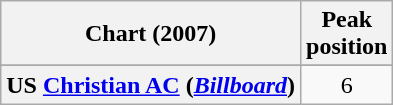<table class="wikitable sortable plainrowheaders" style="text-align:center">
<tr>
<th scope="col">Chart (2007)</th>
<th scope="col">Peak<br>position</th>
</tr>
<tr>
</tr>
<tr>
</tr>
<tr>
<th scope="row">US <a href='#'>Christian AC</a> (<em><a href='#'>Billboard</a></em>)</th>
<td style="text-align:center;">6</td>
</tr>
</table>
